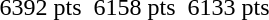<table>
<tr>
<td></td>
<td></td>
<td>6392 pts </td>
<td></td>
<td>6158 pts</td>
<td></td>
<td>6133 pts </td>
</tr>
</table>
